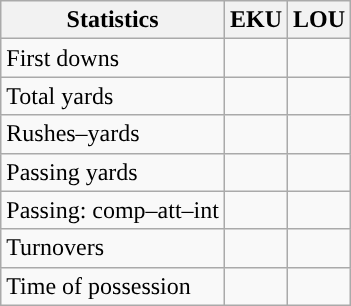<table class="wikitable" style="float:left">
<tr>
<th>Statistics</th>
<th>EKU</th>
<th>LOU</th>
</tr>
<tr>
<td>First downs</td>
<td></td>
<td></td>
</tr>
<tr>
<td>Total yards</td>
<td></td>
<td></td>
</tr>
<tr>
<td>Rushes–yards</td>
<td></td>
<td></td>
</tr>
<tr>
<td>Passing yards</td>
<td></td>
<td></td>
</tr>
<tr>
<td>Passing: comp–att–int</td>
<td></td>
<td></td>
</tr>
<tr>
<td>Turnovers</td>
<td></td>
<td></td>
</tr>
<tr>
<td>Time of possession</td>
<td></td>
<td></td>
</tr>
</table>
